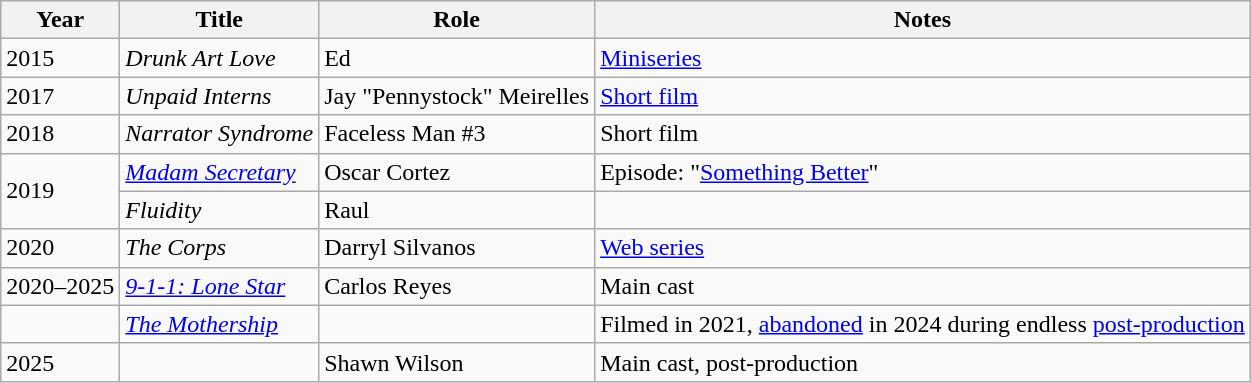<table class="wikitable unsortable">
<tr>
<th>Year</th>
<th>Title</th>
<th>Role</th>
<th>Notes</th>
</tr>
<tr>
<td>2015</td>
<td><em>Drunk Art Love</em></td>
<td>Ed</td>
<td><a href='#'>Miniseries</a></td>
</tr>
<tr>
<td>2017</td>
<td><em>Unpaid Interns</em></td>
<td>Jay "Pennystock" Meirelles</td>
<td><a href='#'>Short film</a></td>
</tr>
<tr>
<td>2018</td>
<td><em>Narrator Syndrome</em></td>
<td>Faceless Man #3</td>
<td>Short film</td>
</tr>
<tr>
<td rowspan="2">2019</td>
<td><em><a href='#'>Madam Secretary</a></em></td>
<td>Oscar Cortez</td>
<td>Episode: "<a href='#'>Something Better</a>"</td>
</tr>
<tr>
<td><em>Fluidity</em></td>
<td>Raul</td>
<td></td>
</tr>
<tr>
<td>2020</td>
<td><em>The Corps</em></td>
<td>Darryl Silvanos</td>
<td><a href='#'>Web series</a></td>
</tr>
<tr>
<td>2020–2025</td>
<td><em><a href='#'>9-1-1: Lone Star</a></em></td>
<td>Carlos Reyes</td>
<td>Main cast</td>
</tr>
<tr>
<td></td>
<td><em><a href='#'>The Mothership</a></em></td>
<td></td>
<td>Filmed in 2021, <a href='#'>abandoned</a> in 2024 during endless <a href='#'>post-production</a></td>
</tr>
<tr>
<td>2025</td>
<td></td>
<td>Shawn Wilson</td>
<td>Main cast, post-production </td>
</tr>
</table>
